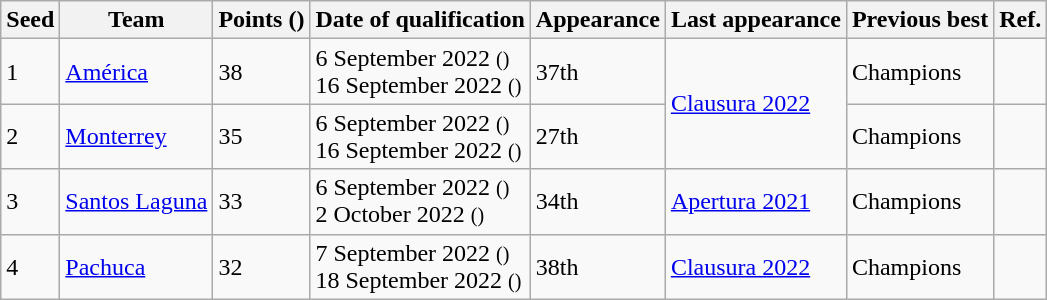<table class="wikitable sortable">
<tr>
<th>Seed</th>
<th>Team</th>
<th>Points ()</th>
<th>Date of qualification</th>
<th>Appearance</th>
<th>Last appearance</th>
<th>Previous best</th>
<th>Ref.</th>
</tr>
<tr>
<td>1</td>
<td><a href='#'>América</a></td>
<td>38</td>
<td>6 September 2022 <small>()</small><br>16 September 2022 <small>()</small></td>
<td>37th</td>
<td rowspan="2"><a href='#'>Clausura 2022</a></td>
<td>Champions<br></td>
<td></td>
</tr>
<tr>
<td>2</td>
<td><a href='#'>Monterrey</a></td>
<td>35</td>
<td>6 September 2022 <small>()</small><br>16 September 2022 <small>()</small></td>
<td>27th</td>
<td>Champions<br></td>
<td></td>
</tr>
<tr>
<td>3</td>
<td><a href='#'>Santos Laguna</a></td>
<td>33</td>
<td>6 September 2022 <small>()</small><br>2 October 2022 <small>()</small></td>
<td>34th</td>
<td rowspan="1"><a href='#'>Apertura 2021</a></td>
<td>Champions<br></td>
<td></td>
</tr>
<tr>
<td>4</td>
<td><a href='#'>Pachuca</a></td>
<td>32</td>
<td>7 September 2022 <small>()</small><br>18 September 2022 <small>()</small></td>
<td>38th</td>
<td rowspan="1"><a href='#'>Clausura 2022</a></td>
<td>Champions<br></td>
<td></td>
</tr>
</table>
